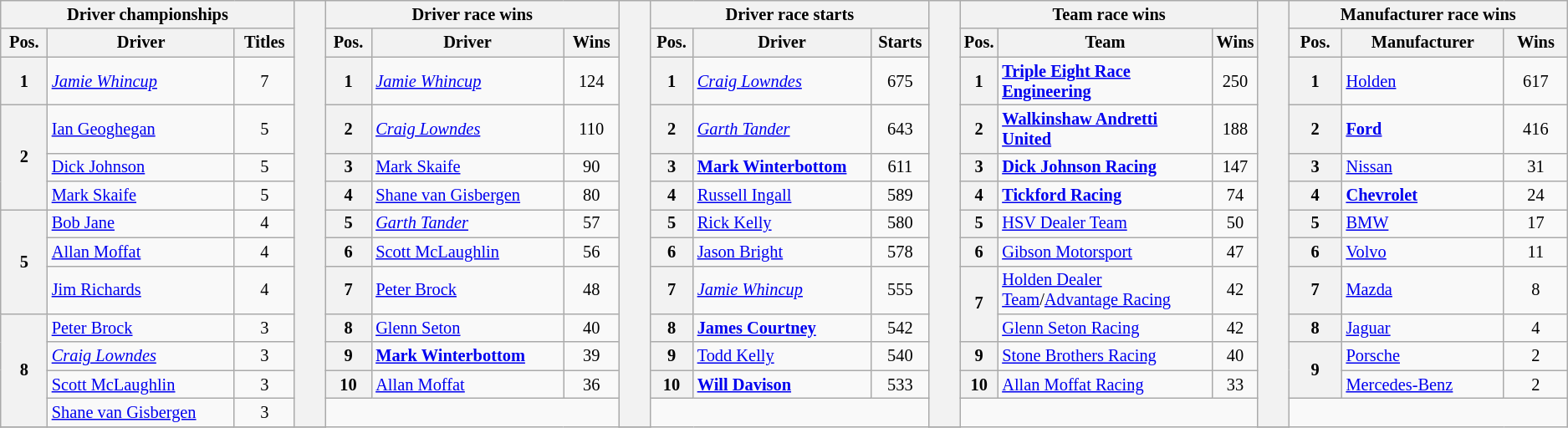<table class="wikitable" style="font-size:85%;">
<tr>
<th width="19%" colspan="3">Driver championships</th>
<th width="2%" rowspan="13"></th>
<th width="19%" colspan="3">Driver race wins</th>
<th width="2%" rowspan="13"></th>
<th width="18%" colspan="3">Driver race starts</th>
<th width="2%" rowspan="13"></th>
<th width="18%" colspan="3">Team race wins</th>
<th width="2%" rowspan="13"></th>
<th width="18%" colspan="3">Manufacturer race wins</th>
</tr>
<tr>
<th>Pos.</th>
<th>Driver</th>
<th>Titles</th>
<th>Pos.</th>
<th>Driver</th>
<th>Wins</th>
<th>Pos.</th>
<th>Driver</th>
<th>Starts</th>
<th>Pos.</th>
<th>Team</th>
<th>Wins</th>
<th>Pos.</th>
<th>Manufacturer</th>
<th>Wins</th>
</tr>
<tr>
<th>1</th>
<td> <em><a href='#'>Jamie Whincup</a></em></td>
<td align="center">7</td>
<th>1</th>
<td> <em><a href='#'>Jamie Whincup</a></em></td>
<td align="center">124</td>
<th>1</th>
<td> <em><a href='#'>Craig Lowndes</a></em></td>
<td align="center">675</td>
<th>1</th>
<td><strong><a href='#'>Triple Eight Race Engineering</a></strong></td>
<td align="center">250</td>
<th>1</th>
<td><a href='#'>Holden</a></td>
<td align="center">617</td>
</tr>
<tr>
<th rowspan="3">2</th>
<td> <a href='#'>Ian Geoghegan</a></td>
<td align="center">5</td>
<th>2</th>
<td> <em><a href='#'>Craig Lowndes</a></em></td>
<td align="center">110</td>
<th>2</th>
<td> <em><a href='#'>Garth Tander</a></em></td>
<td align="center">643</td>
<th>2</th>
<td><strong><a href='#'>Walkinshaw Andretti United</a></strong></td>
<td align="center">188</td>
<th>2</th>
<td><strong><a href='#'>Ford</a></strong></td>
<td align="center">416</td>
</tr>
<tr>
<td> <a href='#'>Dick Johnson</a></td>
<td align="center">5</td>
<th>3</th>
<td> <a href='#'>Mark Skaife</a></td>
<td align="center">90</td>
<th>3</th>
<td> <strong><a href='#'>Mark Winterbottom</a></strong></td>
<td align="center">611</td>
<th>3</th>
<td><strong><a href='#'>Dick Johnson Racing</a></strong></td>
<td align="center">147</td>
<th>3</th>
<td><a href='#'>Nissan</a></td>
<td align="center">31</td>
</tr>
<tr>
<td> <a href='#'>Mark Skaife</a></td>
<td align="center">5</td>
<th>4</th>
<td> <a href='#'>Shane van Gisbergen</a></td>
<td align="center">80</td>
<th>4</th>
<td> <a href='#'>Russell Ingall</a></td>
<td align="center">589</td>
<th>4</th>
<td><strong><a href='#'>Tickford Racing</a></strong></td>
<td align="center">74</td>
<th>4</th>
<td><strong><a href='#'>Chevrolet</a></strong></td>
<td align="center">24</td>
</tr>
<tr>
<th rowspan="3">5</th>
<td> <a href='#'>Bob Jane</a></td>
<td align="center">4</td>
<th>5</th>
<td> <em><a href='#'>Garth Tander</a></em></td>
<td align="center">57</td>
<th>5</th>
<td> <a href='#'>Rick Kelly</a></td>
<td align="center">580</td>
<th>5</th>
<td><a href='#'>HSV Dealer Team</a></td>
<td align="center">50</td>
<th>5</th>
<td><a href='#'>BMW</a></td>
<td align="center">17</td>
</tr>
<tr>
<td> <a href='#'>Allan Moffat</a></td>
<td align="center">4</td>
<th>6</th>
<td> <a href='#'>Scott McLaughlin</a></td>
<td align="center">56</td>
<th>6</th>
<td> <a href='#'>Jason Bright</a></td>
<td align="center">578</td>
<th>6</th>
<td><a href='#'>Gibson Motorsport</a></td>
<td align="center">47</td>
<th>6</th>
<td><a href='#'>Volvo</a></td>
<td align="center">11</td>
</tr>
<tr>
<td> <a href='#'>Jim Richards</a></td>
<td align="center">4</td>
<th>7</th>
<td> <a href='#'>Peter Brock</a></td>
<td align="center">48</td>
<th>7</th>
<td> <em><a href='#'>Jamie Whincup</a></em></td>
<td align="center">555</td>
<th rowspan="2">7</th>
<td><a href='#'>Holden Dealer Team</a>/<a href='#'>Advantage Racing</a></td>
<td align="center">42</td>
<th>7</th>
<td><a href='#'>Mazda</a></td>
<td align="center">8</td>
</tr>
<tr>
<th rowspan="4">8</th>
<td> <a href='#'>Peter Brock</a></td>
<td align="center">3</td>
<th>8</th>
<td> <a href='#'>Glenn Seton</a></td>
<td align="center">40</td>
<th>8</th>
<td> <strong><a href='#'>James Courtney</a></strong></td>
<td align="center">542</td>
<td><a href='#'>Glenn Seton Racing</a></td>
<td align="center">42</td>
<th>8</th>
<td><a href='#'>Jaguar</a></td>
<td align="center">4</td>
</tr>
<tr>
<td> <em><a href='#'>Craig Lowndes</a></em></td>
<td align="center">3</td>
<th>9</th>
<td> <strong><a href='#'>Mark Winterbottom</a></strong></td>
<td align="center">39</td>
<th>9</th>
<td> <a href='#'>Todd Kelly</a></td>
<td align="center">540</td>
<th>9</th>
<td><a href='#'>Stone Brothers Racing</a></td>
<td align="center">40</td>
<th rowspan="2">9</th>
<td><a href='#'>Porsche</a></td>
<td align="center">2</td>
</tr>
<tr>
<td> <a href='#'>Scott McLaughlin</a></td>
<td align="center">3</td>
<th>10</th>
<td> <a href='#'>Allan Moffat</a></td>
<td align="center">36</td>
<th>10</th>
<td> <strong><a href='#'>Will Davison</a></strong></td>
<td align="center">533</td>
<th>10</th>
<td><a href='#'>Allan Moffat Racing</a></td>
<td align="center">33</td>
<td><a href='#'>Mercedes-Benz</a></td>
<td align="center">2</td>
</tr>
<tr>
<td> <a href='#'>Shane van Gisbergen</a></td>
<td align="center">3</td>
</tr>
<tr>
</tr>
</table>
